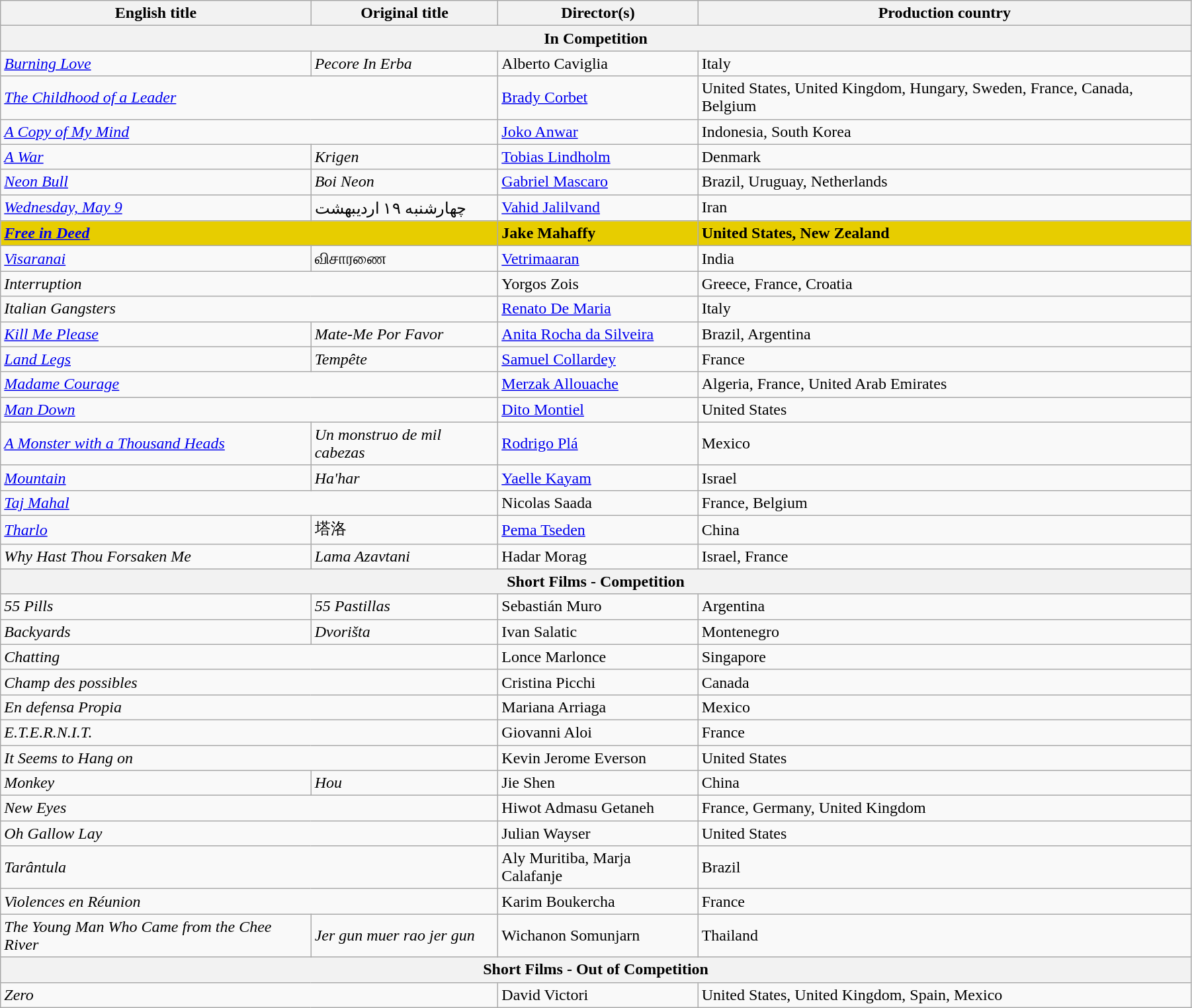<table class="wikitable" style="width:95%; margin-bottom:0px">
<tr>
<th>English title</th>
<th>Original title</th>
<th>Director(s)</th>
<th>Production country</th>
</tr>
<tr>
<th colspan="4">In Competition</th>
</tr>
<tr>
<td><em><a href='#'>Burning Love</a></em></td>
<td><em>Pecore In Erba</em></td>
<td data-sort-value="Caviglia">Alberto Caviglia</td>
<td>Italy</td>
</tr>
<tr>
<td colspan="2" data-sort-value="Childhood"><em><a href='#'>The Childhood of a Leader</a></em></td>
<td data-sort-value="Corbet"><a href='#'>Brady Corbet</a></td>
<td>United States, United Kingdom, Hungary, Sweden, France, Canada, Belgium</td>
</tr>
<tr>
<td colspan=2 data-sort-value="Copy"><em><a href='#'>A Copy of My Mind</a></em></td>
<td data-sort-value="Anwar"><a href='#'>Joko Anwar</a></td>
<td>Indonesia, South Korea</td>
</tr>
<tr>
<td data-sort-value="War"><em><a href='#'>A War</a></em></td>
<td><em>Krigen</em></td>
<td data-sort-value="Lindholm"><a href='#'>Tobias Lindholm</a></td>
<td>Denmark</td>
</tr>
<tr>
<td><em><a href='#'>Neon Bull</a></em></td>
<td><em>Boi Neon</em></td>
<td data-sort-value="Mascaro"><a href='#'>Gabriel Mascaro</a></td>
<td>Brazil, Uruguay, Netherlands</td>
</tr>
<tr>
<td><em><a href='#'>Wednesday, May 9</a></em></td>
<td>چهارشنبه ۱۹ اردیبهشت</td>
<td data-sort-value="Jalilvand"><a href='#'>Vahid Jalilvand</a></td>
<td>Iran</td>
</tr>
<tr style="background:#E7CD00;">
<td colspan=2><strong><em><a href='#'>Free in Deed</a></em></strong></td>
<td data-sort-value="Mahaffy"><strong>Jake Mahaffy</strong></td>
<td><strong>United States, New Zealand</strong></td>
</tr>
<tr>
<td><em><a href='#'>Visaranai</a></em></td>
<td>விசாரணை</td>
<td><a href='#'>Vetrimaaran</a></td>
<td>India</td>
</tr>
<tr>
<td colspan=2><em>Interruption</em></td>
<td data-sort-value="Zois">Yorgos Zois</td>
<td>Greece, France, Croatia</td>
</tr>
<tr>
<td colspan=2><em>Italian Gangsters</em></td>
<td data-sort-value="De Maria"><a href='#'>Renato De Maria</a></td>
<td>Italy</td>
</tr>
<tr>
<td><em><a href='#'>Kill Me Please</a></em></td>
<td><em>Mate-Me Por Favor</em></td>
<td data-sort-value="Da Silveira"><a href='#'>Anita Rocha da Silveira</a></td>
<td>Brazil, Argentina</td>
</tr>
<tr>
<td><em><a href='#'>Land Legs</a></em></td>
<td><em>Tempête</em></td>
<td data-sort-value="Collardey"><a href='#'>Samuel Collardey</a></td>
<td>France</td>
</tr>
<tr>
<td colspan=2><em><a href='#'>Madame Courage</a></em></td>
<td data-sort-value="Allouache"><a href='#'>Merzak Allouache</a></td>
<td>Algeria, France, United Arab Emirates</td>
</tr>
<tr>
<td colspan=2><em><a href='#'>Man Down</a></em></td>
<td data-sort-value="Montiel"><a href='#'>Dito Montiel</a></td>
<td>United States</td>
</tr>
<tr>
<td data-sort-value="Monster"><em><a href='#'>A Monster with a Thousand Heads</a></em></td>
<td data-sort-value="Monstruo"><em>Un monstruo de mil cabezas</em></td>
<td data-sort-value="Pla"><a href='#'>Rodrigo Plá</a></td>
<td>Mexico</td>
</tr>
<tr>
<td><em><a href='#'>Mountain</a></em></td>
<td><em>Ha'har</em></td>
<td data-sort-value="Kayam"><a href='#'>Yaelle Kayam</a></td>
<td>Israel</td>
</tr>
<tr>
<td colspan=2><em><a href='#'>Taj Mahal</a></em></td>
<td data-sort-value="Saada">Nicolas Saada</td>
<td>France, Belgium</td>
</tr>
<tr>
<td><em><a href='#'>Tharlo</a></em></td>
<td>塔洛</td>
<td data-sort-value="Tseden"><a href='#'>Pema Tseden</a></td>
<td>China</td>
</tr>
<tr>
<td><em>Why Hast Thou Forsaken Me</em></td>
<td><em>Lama Azavtani</em></td>
<td data-sort-value="Morag">Hadar Morag</td>
<td>Israel, France</td>
</tr>
<tr>
<th colspan="4">Short Films - Competition</th>
</tr>
<tr>
<td><em>55 Pills</em></td>
<td><em>55 Pastillas</em></td>
<td>Sebastián Muro</td>
<td>Argentina</td>
</tr>
<tr>
<td><em>Backyards</em></td>
<td><em>Dvorišta</em></td>
<td>Ivan Salatic</td>
<td>Montenegro</td>
</tr>
<tr>
<td colspan="2"><em>Chatting</em></td>
<td>Lonce Marlonce</td>
<td>Singapore</td>
</tr>
<tr>
<td colspan="2"><em>Champ des possibles</em></td>
<td>Cristina Picchi</td>
<td>Canada</td>
</tr>
<tr>
<td colspan="2"><em>En defensa Propia</em></td>
<td>Mariana Arriaga</td>
<td>Mexico</td>
</tr>
<tr>
<td colspan="2"><em>E.T.E.R.N.I.T.</em></td>
<td>Giovanni Aloi</td>
<td>France</td>
</tr>
<tr>
<td colspan="2"><em>It Seems to Hang on</em></td>
<td>Kevin Jerome Everson</td>
<td>United States</td>
</tr>
<tr>
<td><em>Monkey</em></td>
<td><em>Hou</em></td>
<td>Jie Shen</td>
<td>China</td>
</tr>
<tr>
<td colspan="2"><em>New Eyes</em></td>
<td>Hiwot Admasu Getaneh</td>
<td>France, Germany, United Kingdom</td>
</tr>
<tr>
<td colspan="2"><em>Oh Gallow Lay</em></td>
<td>Julian Wayser</td>
<td>United States</td>
</tr>
<tr>
<td colspan="2"><em>Tarântula</em></td>
<td>Aly Muritiba, Marja Calafanje</td>
<td>Brazil</td>
</tr>
<tr>
<td colspan="2"><em>Violences en Réunion</em></td>
<td>Karim Boukercha</td>
<td>France</td>
</tr>
<tr>
<td><em>The Young Man Who Came from the Chee River</em></td>
<td><em>Jer gun muer rao jer gun</em></td>
<td>Wichanon Somunjarn</td>
<td>Thailand</td>
</tr>
<tr>
<th colspan="4">Short Films - Out of Competition</th>
</tr>
<tr>
<td colspan="2"><em>Zero</em></td>
<td>David Victori</td>
<td>United States, United Kingdom, Spain, Mexico</td>
</tr>
</table>
